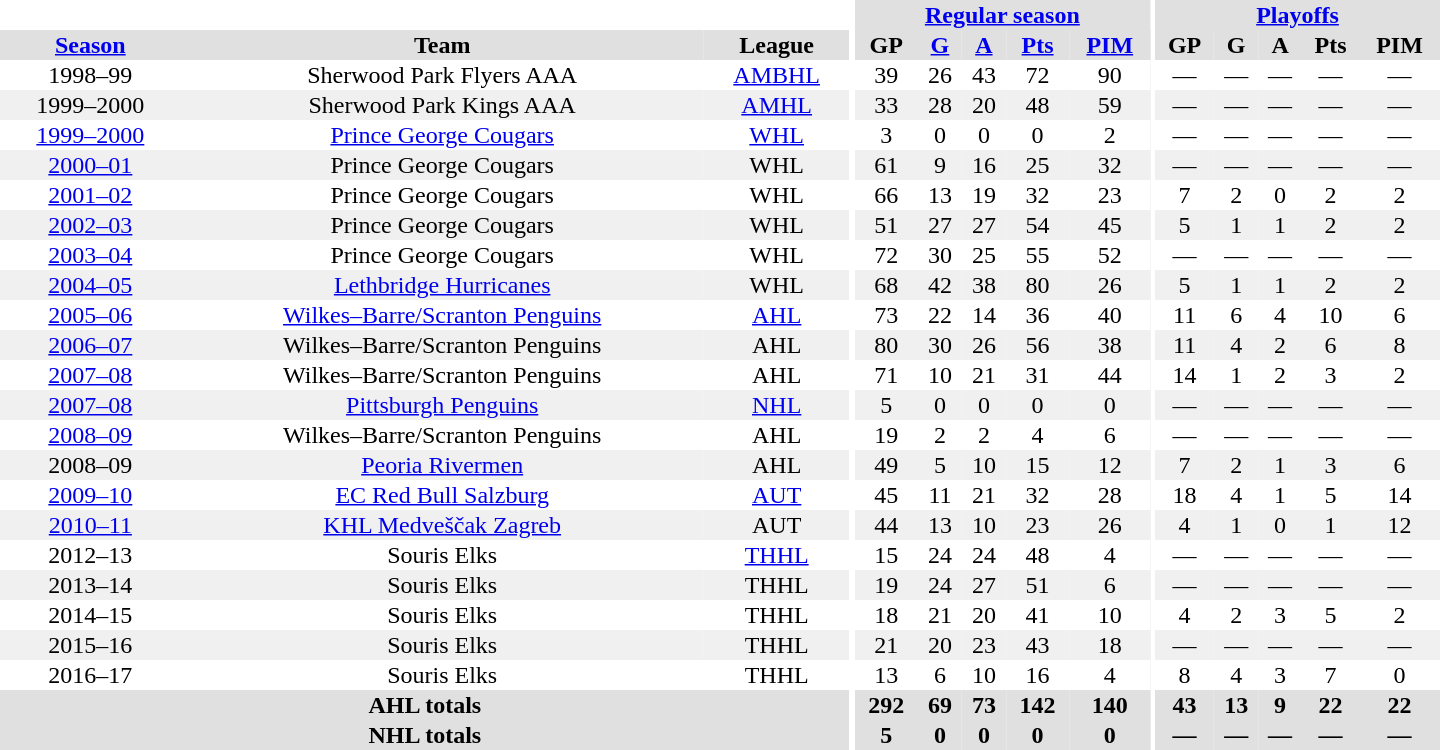<table border="0" cellpadding="1" cellspacing="0" style="text-align:center; width:60em">
<tr bgcolor="#e0e0e0">
<th colspan="3" bgcolor="#ffffff"></th>
<th rowspan="99" bgcolor="#ffffff"></th>
<th colspan="5"><a href='#'>Regular season</a></th>
<th rowspan="99" bgcolor="#ffffff"></th>
<th colspan="5"><a href='#'>Playoffs</a></th>
</tr>
<tr bgcolor="#e0e0e0">
<th><a href='#'>Season</a></th>
<th>Team</th>
<th>League</th>
<th>GP</th>
<th><a href='#'>G</a></th>
<th><a href='#'>A</a></th>
<th><a href='#'>Pts</a></th>
<th><a href='#'>PIM</a></th>
<th>GP</th>
<th>G</th>
<th>A</th>
<th>Pts</th>
<th>PIM</th>
</tr>
<tr>
<td>1998–99</td>
<td>Sherwood Park Flyers AAA</td>
<td><a href='#'>AMBHL</a></td>
<td>39</td>
<td>26</td>
<td>43</td>
<td>72</td>
<td>90</td>
<td>—</td>
<td>—</td>
<td>—</td>
<td>—</td>
<td>—</td>
</tr>
<tr bgcolor="#f0f0f0">
<td>1999–2000</td>
<td>Sherwood Park Kings AAA</td>
<td><a href='#'>AMHL</a></td>
<td>33</td>
<td>28</td>
<td>20</td>
<td>48</td>
<td>59</td>
<td>—</td>
<td>—</td>
<td>—</td>
<td>—</td>
<td>—</td>
</tr>
<tr>
<td><a href='#'>1999–2000</a></td>
<td><a href='#'>Prince George Cougars</a></td>
<td><a href='#'>WHL</a></td>
<td>3</td>
<td>0</td>
<td>0</td>
<td>0</td>
<td>2</td>
<td>—</td>
<td>—</td>
<td>—</td>
<td>—</td>
<td>—</td>
</tr>
<tr bgcolor="#f0f0f0">
<td><a href='#'>2000–01</a></td>
<td>Prince George Cougars</td>
<td>WHL</td>
<td>61</td>
<td>9</td>
<td>16</td>
<td>25</td>
<td>32</td>
<td>—</td>
<td>—</td>
<td>—</td>
<td>—</td>
<td>—</td>
</tr>
<tr>
<td><a href='#'>2001–02</a></td>
<td>Prince George Cougars</td>
<td>WHL</td>
<td>66</td>
<td>13</td>
<td>19</td>
<td>32</td>
<td>23</td>
<td>7</td>
<td>2</td>
<td>0</td>
<td>2</td>
<td>2</td>
</tr>
<tr bgcolor="#f0f0f0">
<td><a href='#'>2002–03</a></td>
<td>Prince George Cougars</td>
<td>WHL</td>
<td>51</td>
<td>27</td>
<td>27</td>
<td>54</td>
<td>45</td>
<td>5</td>
<td>1</td>
<td>1</td>
<td>2</td>
<td>2</td>
</tr>
<tr>
<td><a href='#'>2003–04</a></td>
<td>Prince George Cougars</td>
<td>WHL</td>
<td>72</td>
<td>30</td>
<td>25</td>
<td>55</td>
<td>52</td>
<td>—</td>
<td>—</td>
<td>—</td>
<td>—</td>
<td>—</td>
</tr>
<tr bgcolor="#f0f0f0">
<td><a href='#'>2004–05</a></td>
<td><a href='#'>Lethbridge Hurricanes</a></td>
<td>WHL</td>
<td>68</td>
<td>42</td>
<td>38</td>
<td>80</td>
<td>26</td>
<td>5</td>
<td>1</td>
<td>1</td>
<td>2</td>
<td>2</td>
</tr>
<tr>
<td><a href='#'>2005–06</a></td>
<td><a href='#'>Wilkes–Barre/Scranton Penguins</a></td>
<td><a href='#'>AHL</a></td>
<td>73</td>
<td>22</td>
<td>14</td>
<td>36</td>
<td>40</td>
<td>11</td>
<td>6</td>
<td>4</td>
<td>10</td>
<td>6</td>
</tr>
<tr bgcolor="#f0f0f0">
<td><a href='#'>2006–07</a></td>
<td>Wilkes–Barre/Scranton Penguins</td>
<td>AHL</td>
<td>80</td>
<td>30</td>
<td>26</td>
<td>56</td>
<td>38</td>
<td>11</td>
<td>4</td>
<td>2</td>
<td>6</td>
<td>8</td>
</tr>
<tr>
<td><a href='#'>2007–08</a></td>
<td>Wilkes–Barre/Scranton Penguins</td>
<td>AHL</td>
<td>71</td>
<td>10</td>
<td>21</td>
<td>31</td>
<td>44</td>
<td>14</td>
<td>1</td>
<td>2</td>
<td>3</td>
<td>2</td>
</tr>
<tr bgcolor="#f0f0f0">
<td><a href='#'>2007–08</a></td>
<td><a href='#'>Pittsburgh Penguins</a></td>
<td><a href='#'>NHL</a></td>
<td>5</td>
<td>0</td>
<td>0</td>
<td>0</td>
<td>0</td>
<td>—</td>
<td>—</td>
<td>—</td>
<td>—</td>
<td>—</td>
</tr>
<tr>
<td><a href='#'>2008–09</a></td>
<td>Wilkes–Barre/Scranton Penguins</td>
<td>AHL</td>
<td>19</td>
<td>2</td>
<td>2</td>
<td>4</td>
<td>6</td>
<td>—</td>
<td>—</td>
<td>—</td>
<td>—</td>
<td>—</td>
</tr>
<tr bgcolor="#f0f0f0">
<td>2008–09</td>
<td><a href='#'>Peoria Rivermen</a></td>
<td>AHL</td>
<td>49</td>
<td>5</td>
<td>10</td>
<td>15</td>
<td>12</td>
<td>7</td>
<td>2</td>
<td>1</td>
<td>3</td>
<td>6</td>
</tr>
<tr>
<td><a href='#'>2009–10</a></td>
<td><a href='#'>EC Red Bull Salzburg</a></td>
<td><a href='#'>AUT</a></td>
<td>45</td>
<td>11</td>
<td>21</td>
<td>32</td>
<td>28</td>
<td>18</td>
<td>4</td>
<td>1</td>
<td>5</td>
<td>14</td>
</tr>
<tr bgcolor="#f0f0f0">
<td><a href='#'>2010–11</a></td>
<td><a href='#'>KHL Medveščak Zagreb</a></td>
<td>AUT</td>
<td>44</td>
<td>13</td>
<td>10</td>
<td>23</td>
<td>26</td>
<td>4</td>
<td>1</td>
<td>0</td>
<td>1</td>
<td>12</td>
</tr>
<tr>
<td>2012–13</td>
<td>Souris Elks</td>
<td><a href='#'>THHL</a></td>
<td>15</td>
<td>24</td>
<td>24</td>
<td>48</td>
<td>4</td>
<td>—</td>
<td>—</td>
<td>—</td>
<td>—</td>
<td>—</td>
</tr>
<tr bgcolor="#f0f0f0">
<td>2013–14</td>
<td>Souris Elks</td>
<td>THHL</td>
<td>19</td>
<td>24</td>
<td>27</td>
<td>51</td>
<td>6</td>
<td>—</td>
<td>—</td>
<td>—</td>
<td>—</td>
<td>—</td>
</tr>
<tr>
<td>2014–15</td>
<td>Souris Elks</td>
<td>THHL</td>
<td>18</td>
<td>21</td>
<td>20</td>
<td>41</td>
<td>10</td>
<td>4</td>
<td>2</td>
<td>3</td>
<td>5</td>
<td>2</td>
</tr>
<tr bgcolor="#f0f0f0">
<td>2015–16</td>
<td>Souris Elks</td>
<td>THHL</td>
<td>21</td>
<td>20</td>
<td>23</td>
<td>43</td>
<td>18</td>
<td>—</td>
<td>—</td>
<td>—</td>
<td>—</td>
<td>—</td>
</tr>
<tr>
<td>2016–17</td>
<td>Souris Elks</td>
<td>THHL</td>
<td>13</td>
<td>6</td>
<td>10</td>
<td>16</td>
<td>4</td>
<td>8</td>
<td>4</td>
<td>3</td>
<td>7</td>
<td>0</td>
</tr>
<tr bgcolor="#e0e0e0">
<th colspan="3">AHL totals</th>
<th>292</th>
<th>69</th>
<th>73</th>
<th>142</th>
<th>140</th>
<th>43</th>
<th>13</th>
<th>9</th>
<th>22</th>
<th>22</th>
</tr>
<tr bgcolor="#e0e0e0">
<th colspan="3">NHL totals</th>
<th>5</th>
<th>0</th>
<th>0</th>
<th>0</th>
<th>0</th>
<th>—</th>
<th>—</th>
<th>—</th>
<th>—</th>
<th>—</th>
</tr>
</table>
